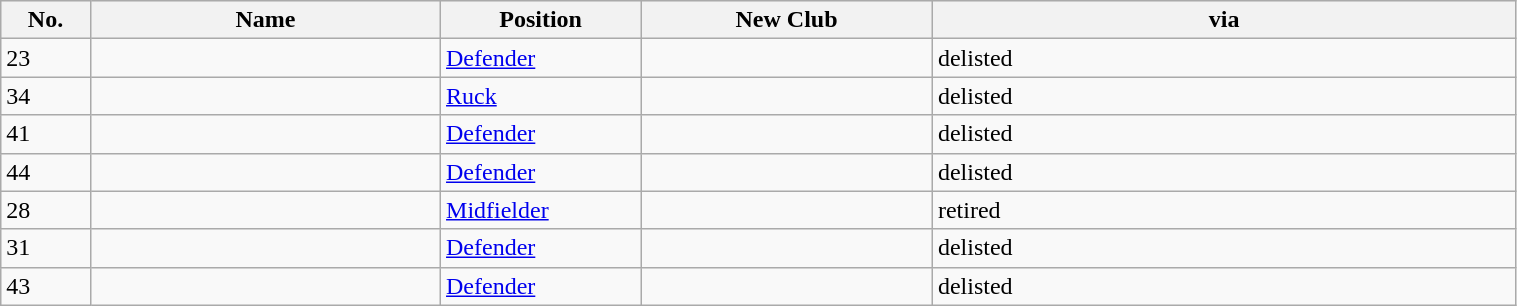<table class="wikitable sortable" style="width:80%;">
<tr style="background:#efefef;">
<th width=1%>No.</th>
<th width=6%>Name</th>
<th width=2%>Position</th>
<th width=5%>New Club</th>
<th width=10%>via</th>
</tr>
<tr>
<td align=left>23</td>
<td></td>
<td><a href='#'>Defender</a></td>
<td></td>
<td>delisted</td>
</tr>
<tr>
<td align=left>34</td>
<td></td>
<td><a href='#'>Ruck</a></td>
<td></td>
<td>delisted</td>
</tr>
<tr>
<td align=left>41</td>
<td></td>
<td><a href='#'>Defender</a></td>
<td></td>
<td>delisted</td>
</tr>
<tr>
<td align=left>44</td>
<td></td>
<td><a href='#'>Defender</a></td>
<td></td>
<td>delisted</td>
</tr>
<tr>
<td align=left>28</td>
<td></td>
<td><a href='#'>Midfielder</a></td>
<td></td>
<td>retired</td>
</tr>
<tr>
<td align=left>31</td>
<td></td>
<td><a href='#'>Defender</a></td>
<td></td>
<td>delisted</td>
</tr>
<tr>
<td align=left>43</td>
<td></td>
<td><a href='#'>Defender</a></td>
<td></td>
<td>delisted</td>
</tr>
</table>
